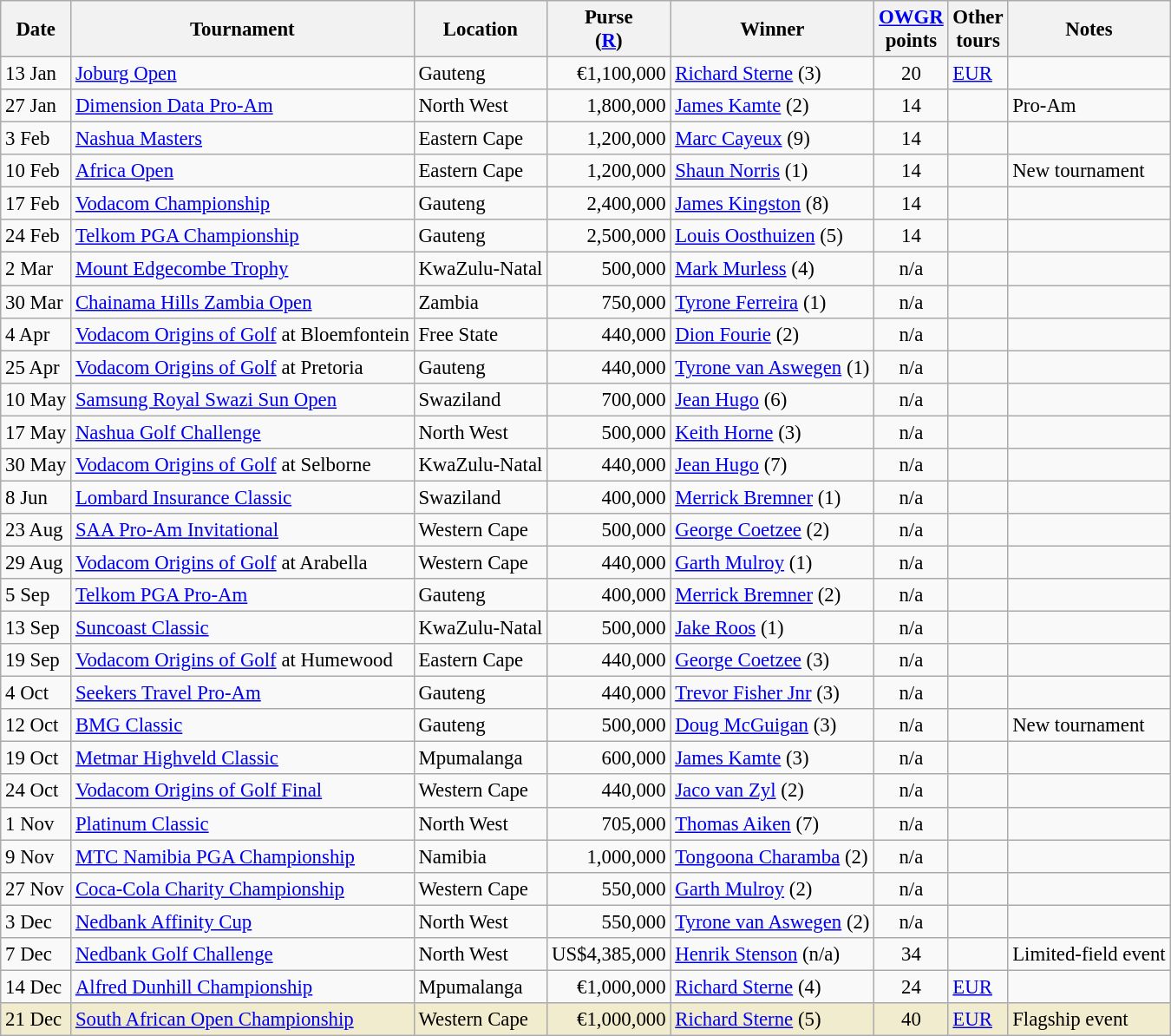<table class="wikitable" style="font-size:95%">
<tr>
<th>Date</th>
<th>Tournament</th>
<th>Location</th>
<th>Purse<br>(<a href='#'>R</a>)</th>
<th>Winner</th>
<th><a href='#'>OWGR</a><br>points</th>
<th>Other<br>tours</th>
<th>Notes</th>
</tr>
<tr>
<td>13 Jan</td>
<td><a href='#'>Joburg Open</a></td>
<td>Gauteng</td>
<td align=right>€1,100,000</td>
<td> <a href='#'>Richard Sterne</a> (3)</td>
<td align=center>20</td>
<td><a href='#'>EUR</a></td>
<td></td>
</tr>
<tr>
<td>27 Jan</td>
<td><a href='#'>Dimension Data Pro-Am</a></td>
<td>North West</td>
<td align=right>1,800,000</td>
<td> <a href='#'>James Kamte</a> (2)</td>
<td align=center>14</td>
<td></td>
<td>Pro-Am</td>
</tr>
<tr>
<td>3 Feb</td>
<td><a href='#'>Nashua Masters</a></td>
<td>Eastern Cape</td>
<td align=right>1,200,000</td>
<td> <a href='#'>Marc Cayeux</a> (9)</td>
<td align=center>14</td>
<td></td>
<td></td>
</tr>
<tr>
<td>10 Feb</td>
<td><a href='#'>Africa Open</a></td>
<td>Eastern Cape</td>
<td align=right>1,200,000</td>
<td> <a href='#'>Shaun Norris</a> (1)</td>
<td align=center>14</td>
<td></td>
<td>New tournament</td>
</tr>
<tr>
<td>17 Feb</td>
<td><a href='#'>Vodacom Championship</a></td>
<td>Gauteng</td>
<td align=right>2,400,000</td>
<td> <a href='#'>James Kingston</a> (8)</td>
<td align=center>14</td>
<td></td>
<td></td>
</tr>
<tr>
<td>24 Feb</td>
<td><a href='#'>Telkom PGA Championship</a></td>
<td>Gauteng</td>
<td align=right>2,500,000</td>
<td> <a href='#'>Louis Oosthuizen</a> (5)</td>
<td align=center>14</td>
<td></td>
<td></td>
</tr>
<tr>
<td>2 Mar</td>
<td><a href='#'>Mount Edgecombe Trophy</a></td>
<td>KwaZulu-Natal</td>
<td align=right>500,000</td>
<td> <a href='#'>Mark Murless</a> (4)</td>
<td align=center>n/a</td>
<td></td>
<td></td>
</tr>
<tr>
<td>30 Mar</td>
<td><a href='#'>Chainama Hills Zambia Open</a></td>
<td>Zambia</td>
<td align=right>750,000</td>
<td> <a href='#'>Tyrone Ferreira</a> (1)</td>
<td align=center>n/a</td>
<td></td>
<td></td>
</tr>
<tr>
<td>4 Apr</td>
<td><a href='#'>Vodacom Origins of Golf</a> at Bloemfontein</td>
<td>Free State</td>
<td align=right>440,000</td>
<td> <a href='#'>Dion Fourie</a> (2)</td>
<td align=center>n/a</td>
<td></td>
<td></td>
</tr>
<tr>
<td>25 Apr</td>
<td><a href='#'>Vodacom Origins of Golf</a> at Pretoria</td>
<td>Gauteng</td>
<td align=right>440,000</td>
<td> <a href='#'>Tyrone van Aswegen</a> (1)</td>
<td align=center>n/a</td>
<td></td>
<td></td>
</tr>
<tr>
<td>10 May</td>
<td><a href='#'>Samsung Royal Swazi Sun Open</a></td>
<td>Swaziland</td>
<td align=right>700,000</td>
<td> <a href='#'>Jean Hugo</a> (6)</td>
<td align=center>n/a</td>
<td></td>
<td></td>
</tr>
<tr>
<td>17 May</td>
<td><a href='#'>Nashua Golf Challenge</a></td>
<td>North West</td>
<td align=right>500,000</td>
<td> <a href='#'>Keith Horne</a> (3)</td>
<td align=center>n/a</td>
<td></td>
<td></td>
</tr>
<tr>
<td>30 May</td>
<td><a href='#'>Vodacom Origins of Golf</a> at Selborne</td>
<td>KwaZulu-Natal</td>
<td align=right>440,000</td>
<td> <a href='#'>Jean Hugo</a> (7)</td>
<td align=center>n/a</td>
<td></td>
<td></td>
</tr>
<tr>
<td>8 Jun</td>
<td><a href='#'>Lombard Insurance Classic</a></td>
<td>Swaziland</td>
<td align=right>400,000</td>
<td> <a href='#'>Merrick Bremner</a> (1)</td>
<td align=center>n/a</td>
<td></td>
<td></td>
</tr>
<tr>
<td>23 Aug</td>
<td><a href='#'>SAA Pro-Am Invitational</a></td>
<td>Western Cape</td>
<td align=right>500,000</td>
<td> <a href='#'>George Coetzee</a> (2)</td>
<td align=center>n/a</td>
<td></td>
<td></td>
</tr>
<tr>
<td>29 Aug</td>
<td><a href='#'>Vodacom Origins of Golf</a> at Arabella</td>
<td>Western Cape</td>
<td align=right>440,000</td>
<td> <a href='#'>Garth Mulroy</a> (1)</td>
<td align=center>n/a</td>
<td></td>
<td></td>
</tr>
<tr>
<td>5 Sep</td>
<td><a href='#'>Telkom PGA Pro-Am</a></td>
<td>Gauteng</td>
<td align=right>400,000</td>
<td> <a href='#'>Merrick Bremner</a> (2)</td>
<td align=center>n/a</td>
<td></td>
<td></td>
</tr>
<tr>
<td>13 Sep</td>
<td><a href='#'>Suncoast Classic</a></td>
<td>KwaZulu-Natal</td>
<td align=right>500,000</td>
<td> <a href='#'>Jake Roos</a> (1)</td>
<td align=center>n/a</td>
<td></td>
<td></td>
</tr>
<tr>
<td>19 Sep</td>
<td><a href='#'>Vodacom Origins of Golf</a> at Humewood</td>
<td>Eastern Cape</td>
<td align=right>440,000</td>
<td> <a href='#'>George Coetzee</a> (3)</td>
<td align=center>n/a</td>
<td></td>
<td></td>
</tr>
<tr>
<td>4 Oct</td>
<td><a href='#'>Seekers Travel Pro-Am</a></td>
<td>Gauteng</td>
<td align=right>440,000</td>
<td> <a href='#'>Trevor Fisher Jnr</a> (3)</td>
<td align=center>n/a</td>
<td></td>
<td></td>
</tr>
<tr>
<td>12 Oct</td>
<td><a href='#'>BMG Classic</a></td>
<td>Gauteng</td>
<td align=right>500,000</td>
<td> <a href='#'>Doug McGuigan</a> (3)</td>
<td align=center>n/a</td>
<td></td>
<td>New tournament</td>
</tr>
<tr>
<td>19 Oct</td>
<td><a href='#'>Metmar Highveld Classic</a></td>
<td>Mpumalanga</td>
<td align=right>600,000</td>
<td> <a href='#'>James Kamte</a> (3)</td>
<td align=center>n/a</td>
<td></td>
<td></td>
</tr>
<tr>
<td>24 Oct</td>
<td><a href='#'>Vodacom Origins of Golf Final</a></td>
<td>Western Cape</td>
<td align=right>440,000</td>
<td> <a href='#'>Jaco van Zyl</a> (2)</td>
<td align=center>n/a</td>
<td></td>
<td></td>
</tr>
<tr>
<td>1 Nov</td>
<td><a href='#'>Platinum Classic</a></td>
<td>North West</td>
<td align=right>705,000</td>
<td> <a href='#'>Thomas Aiken</a> (7)</td>
<td align=center>n/a</td>
<td></td>
<td></td>
</tr>
<tr>
<td>9 Nov</td>
<td><a href='#'>MTC Namibia PGA Championship</a></td>
<td>Namibia</td>
<td align=right>1,000,000</td>
<td> <a href='#'>Tongoona Charamba</a> (2)</td>
<td align=center>n/a</td>
<td></td>
<td></td>
</tr>
<tr>
<td>27 Nov</td>
<td><a href='#'>Coca-Cola Charity Championship</a></td>
<td>Western Cape</td>
<td align=right>550,000</td>
<td> <a href='#'>Garth Mulroy</a> (2)</td>
<td align=center>n/a</td>
<td></td>
<td></td>
</tr>
<tr>
<td>3 Dec</td>
<td><a href='#'>Nedbank Affinity Cup</a></td>
<td>North West</td>
<td align=right>550,000</td>
<td> <a href='#'>Tyrone van Aswegen</a> (2)</td>
<td align=center>n/a</td>
<td></td>
<td></td>
</tr>
<tr>
<td>7 Dec</td>
<td><a href='#'>Nedbank Golf Challenge</a></td>
<td>North West</td>
<td align=right>US$4,385,000</td>
<td> <a href='#'>Henrik Stenson</a> (n/a)</td>
<td align=center>34</td>
<td></td>
<td>Limited-field event</td>
</tr>
<tr>
<td>14 Dec</td>
<td><a href='#'>Alfred Dunhill Championship</a></td>
<td>Mpumalanga</td>
<td align=right>€1,000,000</td>
<td> <a href='#'>Richard Sterne</a> (4)</td>
<td align=center>24</td>
<td><a href='#'>EUR</a></td>
<td></td>
</tr>
<tr style="background:#f2ecce;">
<td>21 Dec</td>
<td><a href='#'>South African Open Championship</a></td>
<td>Western Cape</td>
<td align=right>€1,000,000</td>
<td> <a href='#'>Richard Sterne</a> (5)</td>
<td align=center>40</td>
<td><a href='#'>EUR</a></td>
<td>Flagship event</td>
</tr>
</table>
